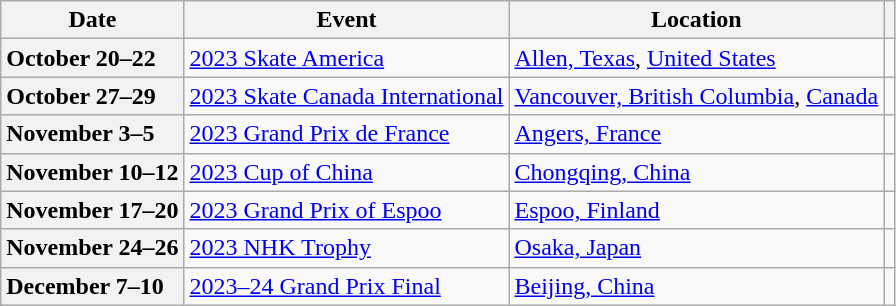<table class="wikitable unsortable" style="text-align:left">
<tr>
<th scope="col">Date</th>
<th scope="col">Event</th>
<th scope="col">Location</th>
<th scope="col"></th>
</tr>
<tr>
<th scope="row" style="text-align:left">October 20–22</th>
<td> <a href='#'>2023 Skate America</a></td>
<td><a href='#'>Allen, Texas</a>, <a href='#'>United States</a></td>
<td></td>
</tr>
<tr>
<th scope="row" style="text-align:left">October 27–29</th>
<td> <a href='#'>2023 Skate Canada International</a></td>
<td><a href='#'>Vancouver, British Columbia</a>, <a href='#'>Canada</a></td>
<td></td>
</tr>
<tr>
<th scope="row" style="text-align:left">November 3–5</th>
<td> <a href='#'>2023 Grand Prix de France</a></td>
<td><a href='#'>Angers, France</a></td>
<td></td>
</tr>
<tr>
<th scope="row" style="text-align:left">November 10–12</th>
<td> <a href='#'>2023 Cup of China</a></td>
<td><a href='#'>Chongqing, China</a></td>
<td></td>
</tr>
<tr>
<th scope="row" style="text-align:left">November 17–20</th>
<td> <a href='#'>2023 Grand Prix of Espoo</a></td>
<td><a href='#'>Espoo, Finland</a></td>
<td></td>
</tr>
<tr>
<th scope="row" style="text-align:left">November 24–26</th>
<td> <a href='#'>2023 NHK Trophy</a></td>
<td><a href='#'>Osaka, Japan</a></td>
<td></td>
</tr>
<tr>
<th scope="row" style="text-align:left">December 7–10</th>
<td> <a href='#'>2023–24 Grand Prix Final</a></td>
<td><a href='#'>Beijing, China</a></td>
<td></td>
</tr>
</table>
